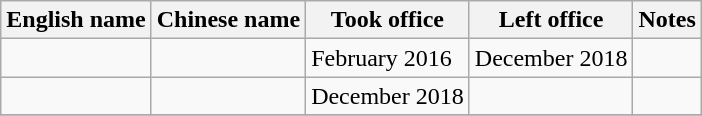<table class="wikitable">
<tr>
<th>English name</th>
<th>Chinese name</th>
<th>Took office</th>
<th>Left office</th>
<th>Notes</th>
</tr>
<tr>
<td></td>
<td></td>
<td>February 2016</td>
<td>December 2018</td>
<td></td>
</tr>
<tr>
<td></td>
<td></td>
<td>December 2018</td>
<td></td>
<td></td>
</tr>
<tr>
</tr>
</table>
